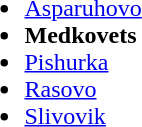<table>
<tr>
<td valign="top"><br><ul><li><a href='#'>Asparuhovo</a></li><li><strong>Medkovets</strong></li><li><a href='#'>Pishurka</a></li><li><a href='#'>Rasovo</a></li><li><a href='#'>Slivovik</a></li></ul></td>
</tr>
</table>
